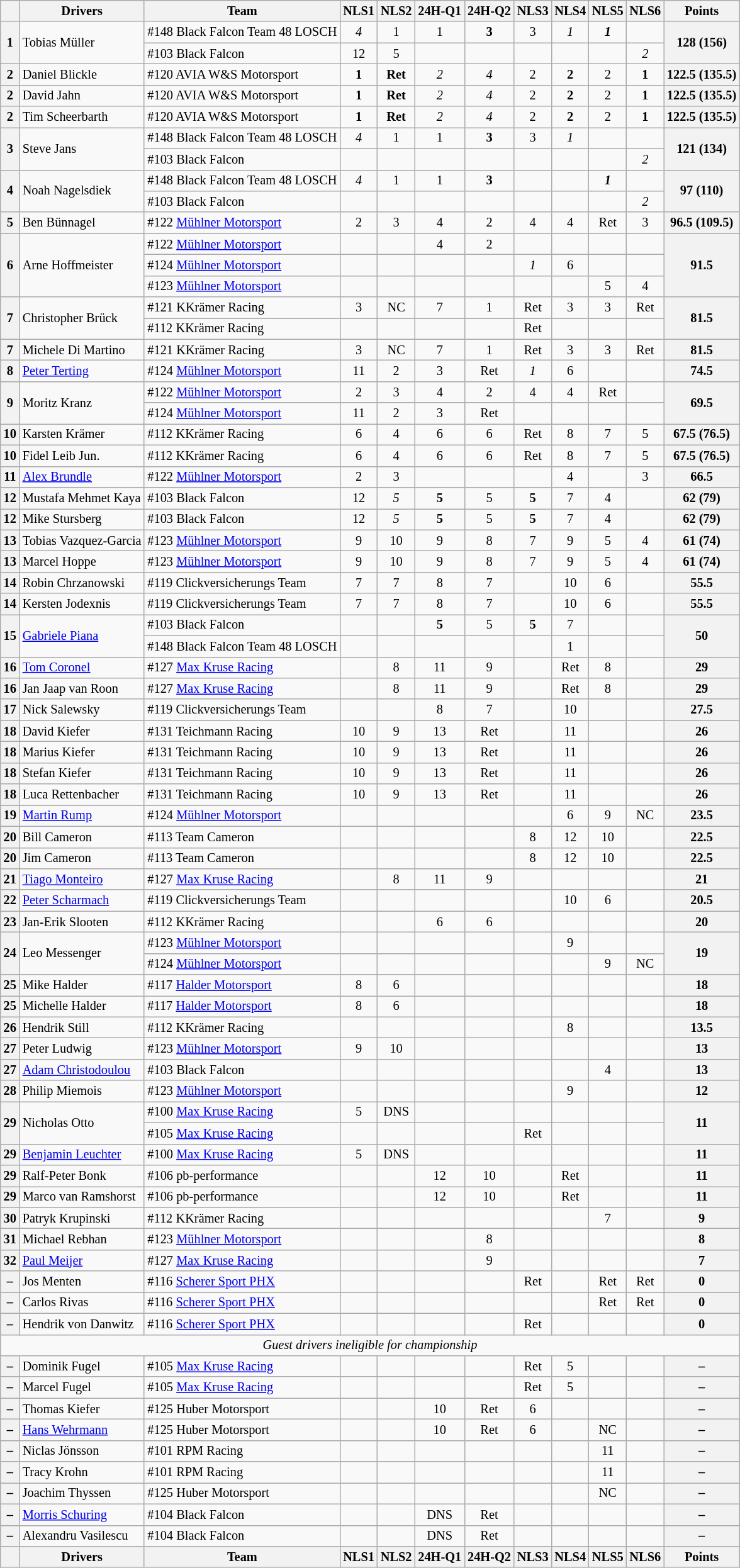<table class="wikitable" style="font-size:85%; text-align:center;">
<tr>
<th></th>
<th>Drivers</th>
<th>Team</th>
<th>NLS1</th>
<th>NLS2</th>
<th>24H-Q1</th>
<th>24H-Q2</th>
<th>NLS3</th>
<th>NLS4</th>
<th>NLS5</th>
<th>NLS6</th>
<th>Points</th>
</tr>
<tr>
<th rowspan=2>1</th>
<td rowspan=2 align="left"> Tobias Müller</td>
<td align="left"> #148 Black Falcon Team 48 LOSCH</td>
<td> <em>4</em></td>
<td> 1</td>
<td> 1</td>
<td> <strong>3</strong></td>
<td> 3</td>
<td> <em>1</em></td>
<td> <strong><em>1</em></strong></td>
<td></td>
<th rowspan=2>128 (156)</th>
</tr>
<tr>
<td align="left"> #103 Black Falcon</td>
<td> 12</td>
<td> 5</td>
<td></td>
<td></td>
<td></td>
<td></td>
<td></td>
<td> <em>2</em></td>
</tr>
<tr>
<th>2</th>
<td align="left"> Daniel Blickle</td>
<td align="left"> #120 AVIA W&S Motorsport</td>
<td> <strong>1</strong></td>
<td> <strong>Ret</strong></td>
<td> <em>2</em></td>
<td> <em>4</em></td>
<td> 2</td>
<td> <strong>2</strong></td>
<td> 2</td>
<td> <strong>1</strong></td>
<th>122.5 (135.5)</th>
</tr>
<tr>
<th>2</th>
<td align="left"> David Jahn</td>
<td align="left"> #120 AVIA W&S Motorsport</td>
<td> <strong>1</strong></td>
<td> <strong>Ret</strong></td>
<td> <em>2</em></td>
<td> <em>4</em></td>
<td> 2</td>
<td> <strong>2</strong></td>
<td> 2</td>
<td> <strong>1</strong></td>
<th>122.5 (135.5)</th>
</tr>
<tr>
<th>2</th>
<td align="left"> Tim Scheerbarth</td>
<td align="left"> #120 AVIA W&S Motorsport</td>
<td> <strong>1</strong></td>
<td> <strong>Ret</strong></td>
<td> <em>2</em></td>
<td> <em>4</em></td>
<td> 2</td>
<td> <strong>2</strong></td>
<td> 2</td>
<td> <strong>1</strong></td>
<th>122.5 (135.5)</th>
</tr>
<tr>
<th rowspan=2>3</th>
<td rowspan=2 align="left"> Steve Jans</td>
<td align="left"> #148 Black Falcon Team 48 LOSCH</td>
<td> <em>4</em></td>
<td> 1</td>
<td> 1</td>
<td> <strong>3</strong></td>
<td> 3</td>
<td> <em>1</em></td>
<td></td>
<td></td>
<th rowspan=2>121 (134)</th>
</tr>
<tr>
<td align="left"> #103 Black Falcon</td>
<td></td>
<td></td>
<td></td>
<td></td>
<td></td>
<td></td>
<td></td>
<td> <em>2</em></td>
</tr>
<tr>
<th rowspan=2>4</th>
<td rowspan=2 align="left"> Noah Nagelsdiek</td>
<td align="left"> #148 Black Falcon Team 48 LOSCH</td>
<td> <em>4</em></td>
<td> 1</td>
<td> 1</td>
<td> <strong>3</strong></td>
<td></td>
<td></td>
<td> <strong><em>1</em></strong></td>
<td></td>
<th rowspan=2>97 (110)</th>
</tr>
<tr>
<td align="left"> #103 Black Falcon</td>
<td></td>
<td></td>
<td></td>
<td></td>
<td></td>
<td></td>
<td></td>
<td> <em>2</em></td>
</tr>
<tr>
<th>5</th>
<td align="left"> Ben Bünnagel</td>
<td align="left"> #122 <a href='#'>Mühlner Motorsport</a></td>
<td> 2</td>
<td> 3</td>
<td> 4</td>
<td> 2</td>
<td> 4</td>
<td> 4</td>
<td> Ret</td>
<td> 3</td>
<th>96.5 (109.5)</th>
</tr>
<tr>
<th rowspan=3>6</th>
<td rowspan=3 align="left"> Arne Hoffmeister</td>
<td align="left"> #122 <a href='#'>Mühlner Motorsport</a></td>
<td></td>
<td></td>
<td> 4</td>
<td> 2</td>
<td></td>
<td></td>
<td></td>
<td></td>
<th rowspan=3>91.5</th>
</tr>
<tr>
<td align="left"> #124 <a href='#'>Mühlner Motorsport</a></td>
<td></td>
<td></td>
<td></td>
<td></td>
<td> <em>1</em></td>
<td> 6</td>
<td></td>
<td></td>
</tr>
<tr>
<td align="left"> #123 <a href='#'>Mühlner Motorsport</a></td>
<td></td>
<td></td>
<td></td>
<td></td>
<td></td>
<td></td>
<td> 5</td>
<td> 4</td>
</tr>
<tr>
<th rowspan=2>7</th>
<td rowspan=2 align="left"> Christopher Brück</td>
<td align="left"> #121 KKrämer Racing</td>
<td> 3</td>
<td> NC</td>
<td> 7</td>
<td> 1</td>
<td> Ret</td>
<td> 3</td>
<td> 3</td>
<td> Ret</td>
<th rowspan=2>81.5</th>
</tr>
<tr>
<td align="left"> #112 KKrämer Racing</td>
<td></td>
<td></td>
<td></td>
<td></td>
<td> Ret</td>
<td></td>
<td></td>
<td></td>
</tr>
<tr>
<th>7</th>
<td align="left"> Michele Di Martino</td>
<td align="left"> #121 KKrämer Racing</td>
<td> 3</td>
<td> NC</td>
<td> 7</td>
<td> 1</td>
<td> Ret</td>
<td> 3</td>
<td> 3</td>
<td> Ret</td>
<th>81.5</th>
</tr>
<tr>
<th>8</th>
<td align="left"> <a href='#'>Peter Terting</a></td>
<td align="left"> #124 <a href='#'>Mühlner Motorsport</a></td>
<td> 11</td>
<td> 2</td>
<td> 3</td>
<td> Ret</td>
<td> <em>1</em></td>
<td> 6</td>
<td></td>
<td></td>
<th>74.5</th>
</tr>
<tr>
<th rowspan=2>9</th>
<td rowspan=2 align="left"> Moritz Kranz</td>
<td align="left"> #122 <a href='#'>Mühlner Motorsport</a></td>
<td> 2</td>
<td> 3</td>
<td> 4</td>
<td> 2</td>
<td> 4</td>
<td> 4</td>
<td> Ret</td>
<td></td>
<th rowspan=2>69.5</th>
</tr>
<tr>
<td align="left"> #124 <a href='#'>Mühlner Motorsport</a></td>
<td> 11</td>
<td> 2</td>
<td> 3</td>
<td> Ret</td>
<td></td>
<td></td>
<td></td>
<td></td>
</tr>
<tr>
<th>10</th>
<td align="left"> Karsten Krämer</td>
<td align="left"> #112 KKrämer Racing</td>
<td> 6</td>
<td> 4</td>
<td> 6</td>
<td> 6</td>
<td> Ret</td>
<td> 8</td>
<td> 7</td>
<td> 5</td>
<th>67.5 (76.5)</th>
</tr>
<tr>
<th>10</th>
<td align="left"> Fidel Leib Jun.</td>
<td align="left"> #112 KKrämer Racing</td>
<td> 6</td>
<td> 4</td>
<td> 6</td>
<td> 6</td>
<td> Ret</td>
<td> 8</td>
<td> 7</td>
<td> 5</td>
<th>67.5 (76.5)</th>
</tr>
<tr>
<th>11</th>
<td align="left"> <a href='#'>Alex Brundle</a></td>
<td align="left"> #122 <a href='#'>Mühlner Motorsport</a></td>
<td> 2</td>
<td> 3</td>
<td></td>
<td></td>
<td></td>
<td> 4</td>
<td></td>
<td> 3</td>
<th>66.5</th>
</tr>
<tr>
<th>12</th>
<td align="left"> Mustafa Mehmet Kaya</td>
<td align="left"> #103 Black Falcon</td>
<td> 12</td>
<td> <em>5</em></td>
<td> <strong>5</strong></td>
<td> 5</td>
<td> <strong>5</strong></td>
<td> 7</td>
<td> 4</td>
<td></td>
<th>62 (79)</th>
</tr>
<tr>
<th>12</th>
<td align="left"> Mike Stursberg</td>
<td align="left"> #103 Black Falcon</td>
<td> 12</td>
<td> <em>5</em></td>
<td> <strong>5</strong></td>
<td> 5</td>
<td> <strong>5</strong></td>
<td> 7</td>
<td> 4</td>
<td></td>
<th>62 (79)</th>
</tr>
<tr>
<th>13</th>
<td align="left"> Tobias Vazquez-Garcia</td>
<td align="left"> #123 <a href='#'>Mühlner Motorsport</a></td>
<td> 9</td>
<td> 10</td>
<td> 9</td>
<td> 8</td>
<td> 7</td>
<td> 9</td>
<td> 5</td>
<td> 4</td>
<th>61 (74)</th>
</tr>
<tr>
<th>13</th>
<td align="left"> Marcel Hoppe</td>
<td align="left"> #123 <a href='#'>Mühlner Motorsport</a></td>
<td> 9</td>
<td> 10</td>
<td> 9</td>
<td> 8</td>
<td> 7</td>
<td> 9</td>
<td> 5</td>
<td> 4</td>
<th>61 (74)</th>
</tr>
<tr>
<th>14</th>
<td align="left"> Robin Chrzanowski</td>
<td align="left"> #119 Clickversicherungs Team</td>
<td> 7</td>
<td> 7</td>
<td> 8</td>
<td> 7</td>
<td></td>
<td> 10</td>
<td> 6</td>
<td></td>
<th>55.5</th>
</tr>
<tr>
<th>14</th>
<td align="left"> Kersten Jodexnis</td>
<td align="left"> #119 Clickversicherungs Team</td>
<td> 7</td>
<td> 7</td>
<td> 8</td>
<td> 7</td>
<td></td>
<td> 10</td>
<td> 6</td>
<td></td>
<th>55.5</th>
</tr>
<tr>
<th rowspan=2>15</th>
<td rowspan=2 align="left"> <a href='#'>Gabriele Piana</a></td>
<td align="left"> #103 Black Falcon</td>
<td></td>
<td></td>
<td> <strong>5</strong></td>
<td> 5</td>
<td> <strong>5</strong></td>
<td> 7</td>
<td></td>
<td></td>
<th rowspan=2>50</th>
</tr>
<tr>
<td align="left"> #148 Black Falcon Team 48 LOSCH</td>
<td></td>
<td></td>
<td></td>
<td></td>
<td></td>
<td> 1</td>
<td></td>
<td></td>
</tr>
<tr>
<th>16</th>
<td align="left"> <a href='#'>Tom Coronel</a></td>
<td align="left"> #127 <a href='#'>Max Kruse Racing</a></td>
<td></td>
<td> 8</td>
<td> 11</td>
<td> 9</td>
<td></td>
<td> Ret</td>
<td> 8</td>
<td></td>
<th>29</th>
</tr>
<tr>
<th>16</th>
<td align="left"> Jan Jaap van Roon</td>
<td align="left"> #127 <a href='#'>Max Kruse Racing</a></td>
<td></td>
<td> 8</td>
<td> 11</td>
<td> 9</td>
<td></td>
<td> Ret</td>
<td> 8</td>
<td></td>
<th>29</th>
</tr>
<tr>
<th>17</th>
<td align="left"> Nick Salewsky</td>
<td align="left"> #119 Clickversicherungs Team</td>
<td></td>
<td></td>
<td> 8</td>
<td> 7</td>
<td></td>
<td> 10</td>
<td></td>
<td></td>
<th>27.5</th>
</tr>
<tr>
<th>18</th>
<td align="left"> David Kiefer</td>
<td align="left"> #131 Teichmann Racing</td>
<td> 10</td>
<td> 9</td>
<td> 13</td>
<td> Ret</td>
<td></td>
<td> 11</td>
<td></td>
<td></td>
<th>26</th>
</tr>
<tr>
<th>18</th>
<td align="left"> Marius Kiefer</td>
<td align="left"> #131 Teichmann Racing</td>
<td> 10</td>
<td> 9</td>
<td> 13</td>
<td> Ret</td>
<td></td>
<td> 11</td>
<td></td>
<td></td>
<th>26</th>
</tr>
<tr>
<th>18</th>
<td align="left"> Stefan Kiefer</td>
<td align="left"> #131 Teichmann Racing</td>
<td> 10</td>
<td> 9</td>
<td> 13</td>
<td> Ret</td>
<td></td>
<td> 11</td>
<td></td>
<td></td>
<th>26</th>
</tr>
<tr>
<th>18</th>
<td align="left"> Luca Rettenbacher</td>
<td align="left"> #131 Teichmann Racing</td>
<td> 10</td>
<td> 9</td>
<td> 13</td>
<td> Ret</td>
<td></td>
<td> 11</td>
<td></td>
<td></td>
<th>26</th>
</tr>
<tr>
<th>19</th>
<td align="left"> <a href='#'>Martin Rump</a></td>
<td align="left"> #124 <a href='#'>Mühlner Motorsport</a></td>
<td></td>
<td></td>
<td></td>
<td></td>
<td></td>
<td> 6</td>
<td> 9</td>
<td> NC</td>
<th>23.5</th>
</tr>
<tr>
<th>20</th>
<td align="left"> Bill Cameron</td>
<td align="left"> #113 Team Cameron</td>
<td></td>
<td></td>
<td></td>
<td></td>
<td> 8</td>
<td> 12</td>
<td> 10</td>
<td></td>
<th>22.5</th>
</tr>
<tr>
<th>20</th>
<td align="left"> Jim Cameron</td>
<td align="left"> #113 Team Cameron</td>
<td></td>
<td></td>
<td></td>
<td></td>
<td> 8</td>
<td> 12</td>
<td> 10</td>
<td></td>
<th>22.5</th>
</tr>
<tr>
<th>21</th>
<td align="left"> <a href='#'>Tiago Monteiro</a></td>
<td align="left"> #127 <a href='#'>Max Kruse Racing</a></td>
<td></td>
<td> 8</td>
<td> 11</td>
<td> 9</td>
<td></td>
<td></td>
<td></td>
<td></td>
<th>21</th>
</tr>
<tr>
<th>22</th>
<td align="left"> <a href='#'>Peter Scharmach</a></td>
<td align="left"> #119 Clickversicherungs Team</td>
<td></td>
<td></td>
<td></td>
<td></td>
<td></td>
<td> 10</td>
<td> 6</td>
<td></td>
<th>20.5</th>
</tr>
<tr>
<th>23</th>
<td align="left"> Jan-Erik Slooten</td>
<td align="left"> #112 KKrämer Racing</td>
<td></td>
<td></td>
<td> 6</td>
<td> 6</td>
<td></td>
<td></td>
<td></td>
<td></td>
<th>20</th>
</tr>
<tr>
<th rowspan=2>24</th>
<td rowspan=2 align="left"> Leo Messenger</td>
<td align="left"> #123 <a href='#'>Mühlner Motorsport</a></td>
<td></td>
<td></td>
<td></td>
<td></td>
<td></td>
<td> 9</td>
<td></td>
<td></td>
<th rowspan=2>19</th>
</tr>
<tr>
<td align="left"> #124 <a href='#'>Mühlner Motorsport</a></td>
<td></td>
<td></td>
<td></td>
<td></td>
<td></td>
<td></td>
<td> 9</td>
<td> NC</td>
</tr>
<tr>
<th>25</th>
<td align="left"> Mike Halder</td>
<td align="left"> #117 <a href='#'>Halder Motorsport</a></td>
<td> 8</td>
<td> 6</td>
<td></td>
<td></td>
<td></td>
<td></td>
<td></td>
<td></td>
<th>18</th>
</tr>
<tr>
<th>25</th>
<td align="left"> Michelle Halder</td>
<td align="left"> #117 <a href='#'>Halder Motorsport</a></td>
<td> 8</td>
<td> 6</td>
<td></td>
<td></td>
<td></td>
<td></td>
<td></td>
<td></td>
<th>18</th>
</tr>
<tr>
<th>26</th>
<td align="left"> Hendrik Still</td>
<td align="left"> #112 KKrämer Racing</td>
<td></td>
<td></td>
<td></td>
<td></td>
<td></td>
<td> 8</td>
<td></td>
<td></td>
<th>13.5</th>
</tr>
<tr>
<th>27</th>
<td align="left"> Peter Ludwig</td>
<td align="left"> #123 <a href='#'>Mühlner Motorsport</a></td>
<td> 9</td>
<td> 10</td>
<td></td>
<td></td>
<td></td>
<td></td>
<td></td>
<td></td>
<th>13</th>
</tr>
<tr>
<th>27</th>
<td align="left"> <a href='#'>Adam Christodoulou</a></td>
<td align="left"> #103 Black Falcon</td>
<td></td>
<td></td>
<td></td>
<td></td>
<td></td>
<td></td>
<td> 4</td>
<td></td>
<th>13</th>
</tr>
<tr>
<th>28</th>
<td align="left"> Philip Miemois</td>
<td align="left"> #123 <a href='#'>Mühlner Motorsport</a></td>
<td></td>
<td></td>
<td></td>
<td></td>
<td></td>
<td> 9</td>
<td></td>
<td></td>
<th>12</th>
</tr>
<tr>
<th rowspan=2>29</th>
<td rowspan=2 align="left"> Nicholas Otto</td>
<td align="left"> #100 <a href='#'>Max Kruse Racing</a></td>
<td> 5</td>
<td> DNS</td>
<td></td>
<td></td>
<td></td>
<td></td>
<td></td>
<td></td>
<th rowspan=2>11</th>
</tr>
<tr>
<td align="left"> #105 <a href='#'>Max Kruse Racing</a></td>
<td></td>
<td></td>
<td></td>
<td></td>
<td> Ret</td>
<td></td>
<td></td>
<td></td>
</tr>
<tr>
<th>29</th>
<td align="left"> <a href='#'>Benjamin Leuchter</a></td>
<td align="left"> #100 <a href='#'>Max Kruse Racing</a></td>
<td> 5</td>
<td> DNS</td>
<td></td>
<td></td>
<td></td>
<td></td>
<td></td>
<td></td>
<th>11</th>
</tr>
<tr>
<th>29</th>
<td align="left"> Ralf-Peter Bonk</td>
<td align="left"> #106 pb-performance</td>
<td></td>
<td></td>
<td> 12</td>
<td> 10</td>
<td></td>
<td> Ret</td>
<td></td>
<td></td>
<th>11</th>
</tr>
<tr>
<th>29</th>
<td align="left"> Marco van Ramshorst</td>
<td align="left"> #106 pb-performance</td>
<td></td>
<td></td>
<td> 12</td>
<td> 10</td>
<td></td>
<td> Ret</td>
<td></td>
<td></td>
<th>11</th>
</tr>
<tr>
<th>30</th>
<td align="left"> Patryk Krupinski</td>
<td align="left"> #112 KKrämer Racing</td>
<td></td>
<td></td>
<td></td>
<td></td>
<td></td>
<td></td>
<td> 7</td>
<td></td>
<th>9</th>
</tr>
<tr>
<th>31</th>
<td align="left"> Michael Rebhan</td>
<td align="left"> #123 <a href='#'>Mühlner Motorsport</a></td>
<td></td>
<td></td>
<td></td>
<td> 8</td>
<td></td>
<td></td>
<td></td>
<td></td>
<th>8</th>
</tr>
<tr>
<th>32</th>
<td align="left"> <a href='#'>Paul Meijer</a></td>
<td align="left"> #127 <a href='#'>Max Kruse Racing</a></td>
<td></td>
<td></td>
<td></td>
<td> 9</td>
<td></td>
<td></td>
<td></td>
<td></td>
<th>7</th>
</tr>
<tr>
<th>–</th>
<td align="left"> Jos Menten</td>
<td align="left"> #116 <a href='#'>Scherer Sport PHX</a></td>
<td></td>
<td></td>
<td></td>
<td></td>
<td> Ret</td>
<td></td>
<td> Ret</td>
<td> Ret</td>
<th>0</th>
</tr>
<tr>
<th>–</th>
<td align="left"> Carlos Rivas</td>
<td align="left"> #116 <a href='#'>Scherer Sport PHX</a></td>
<td></td>
<td></td>
<td></td>
<td></td>
<td></td>
<td></td>
<td> Ret</td>
<td> Ret</td>
<th>0</th>
</tr>
<tr>
<th>–</th>
<td align="left"> Hendrik von Danwitz</td>
<td align="left"> #116 <a href='#'>Scherer Sport PHX</a></td>
<td></td>
<td></td>
<td></td>
<td></td>
<td> Ret</td>
<td></td>
<td></td>
<td></td>
<th>0</th>
</tr>
<tr>
<td colspan=12><em>Guest drivers ineligible for championship</em></td>
</tr>
<tr>
<th>–</th>
<td align="left"> Dominik Fugel</td>
<td align="left"> #105 <a href='#'>Max Kruse Racing</a></td>
<td></td>
<td></td>
<td></td>
<td></td>
<td> Ret</td>
<td> 5</td>
<td></td>
<td></td>
<th>–</th>
</tr>
<tr>
<th>–</th>
<td align="left"> Marcel Fugel</td>
<td align="left"> #105 <a href='#'>Max Kruse Racing</a></td>
<td></td>
<td></td>
<td></td>
<td></td>
<td> Ret</td>
<td> 5</td>
<td></td>
<td></td>
<th>–</th>
</tr>
<tr>
<th>–</th>
<td align="left"> Thomas Kiefer</td>
<td align="left"> #125 Huber Motorsport</td>
<td></td>
<td></td>
<td> 10</td>
<td> Ret</td>
<td> 6</td>
<td></td>
<td></td>
<td></td>
<th>–</th>
</tr>
<tr>
<th>–</th>
<td align="left"> <a href='#'>Hans Wehrmann</a></td>
<td align="left"> #125 Huber Motorsport</td>
<td></td>
<td></td>
<td> 10</td>
<td> Ret</td>
<td> 6</td>
<td></td>
<td> NC</td>
<td></td>
<th>–</th>
</tr>
<tr>
<th>–</th>
<td align="left"> Niclas Jönsson</td>
<td align="left"> #101 RPM Racing</td>
<td></td>
<td></td>
<td></td>
<td></td>
<td></td>
<td></td>
<td> 11</td>
<td></td>
<th>–</th>
</tr>
<tr>
<th>–</th>
<td align="left"> Tracy Krohn</td>
<td align="left"> #101 RPM Racing</td>
<td></td>
<td></td>
<td></td>
<td></td>
<td></td>
<td></td>
<td> 11</td>
<td></td>
<th>–</th>
</tr>
<tr>
<th>–</th>
<td align="left"> Joachim Thyssen</td>
<td align="left"> #125 Huber Motorsport</td>
<td></td>
<td></td>
<td></td>
<td></td>
<td></td>
<td></td>
<td> NC</td>
<td></td>
<th>–</th>
</tr>
<tr>
<th>–</th>
<td align="left"> <a href='#'>Morris Schuring</a></td>
<td align="left"> #104 Black Falcon</td>
<td></td>
<td></td>
<td> DNS</td>
<td> Ret</td>
<td></td>
<td></td>
<td></td>
<td></td>
<th>–</th>
</tr>
<tr>
<th>–</th>
<td align="left"> Alexandru Vasilescu</td>
<td align="left"> #104 Black Falcon</td>
<td></td>
<td></td>
<td> DNS</td>
<td> Ret</td>
<td></td>
<td></td>
<td></td>
<td></td>
<th>–</th>
</tr>
<tr>
<th></th>
<th>Drivers</th>
<th>Team</th>
<th>NLS1</th>
<th>NLS2</th>
<th>24H-Q1</th>
<th>24H-Q2</th>
<th>NLS3</th>
<th>NLS4</th>
<th>NLS5</th>
<th>NLS6</th>
<th>Points</th>
</tr>
</table>
